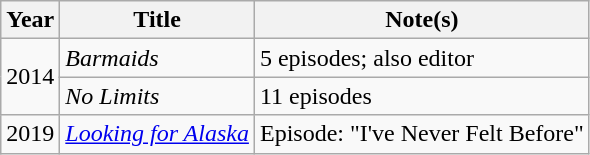<table class="wikitable">
<tr>
<th>Year</th>
<th>Title</th>
<th>Note(s)</th>
</tr>
<tr>
<td rowspan=2>2014</td>
<td><em>Barmaids</em></td>
<td>5 episodes; also editor</td>
</tr>
<tr>
<td><em>No Limits</em></td>
<td>11 episodes</td>
</tr>
<tr>
<td>2019</td>
<td><em><a href='#'>Looking for Alaska</a></em></td>
<td>Episode: "I've Never Felt Before"</td>
</tr>
</table>
